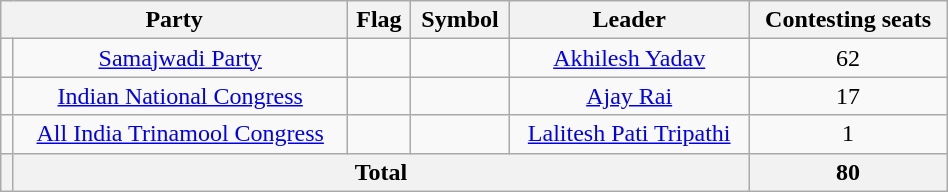<table class="wikitable" width="50%" style="text-align:center">
<tr>
<th colspan="2">Party</th>
<th>Flag</th>
<th>Symbol</th>
<th>Leader</th>
<th>Contesting seats</th>
</tr>
<tr>
<td></td>
<td><a href='#'>Samajwadi Party</a></td>
<td></td>
<td></td>
<td><a href='#'>Akhilesh Yadav</a></td>
<td>62</td>
</tr>
<tr>
<td></td>
<td><a href='#'>Indian National Congress</a></td>
<td></td>
<td></td>
<td><a href='#'>Ajay Rai</a></td>
<td>17</td>
</tr>
<tr>
<td></td>
<td><a href='#'>All India Trinamool Congress</a></td>
<td></td>
<td></td>
<td><a href='#'>Lalitesh Pati Tripathi</a></td>
<td>1</td>
</tr>
<tr>
<th></th>
<th colspan="4">Total</th>
<th>80</th>
</tr>
</table>
